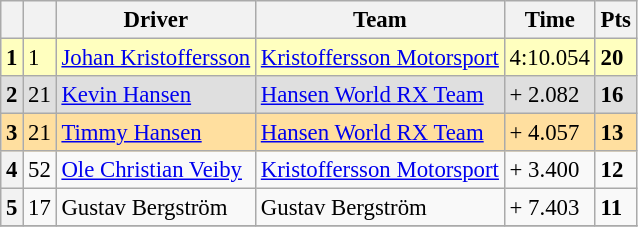<table class="wikitable" style="font-size:95%">
<tr>
<th></th>
<th></th>
<th>Driver</th>
<th>Team</th>
<th>Time</th>
<th>Pts</th>
</tr>
<tr>
<th style="background:#ffffbf;">1</th>
<td style="background:#ffffbf;">1</td>
<td style="background:#ffffbf;"> <a href='#'>Johan Kristoffersson</a></td>
<td style="background:#ffffbf;"><a href='#'>Kristoffersson Motorsport</a></td>
<td style="background:#ffffbf;">4:10.054</td>
<td style="background:#ffffbf;"><strong>20</strong></td>
</tr>
<tr>
<th style="background:#dfdfdf;">2</th>
<td style="background:#dfdfdf;">21</td>
<td style="background:#dfdfdf;"> <a href='#'>Kevin Hansen</a></td>
<td style="background:#dfdfdf;"><a href='#'>Hansen World RX Team</a></td>
<td style="background:#dfdfdf;">+ 2.082</td>
<td style="background:#dfdfdf;"><strong>16</strong></td>
</tr>
<tr>
<th style="background:#ffdf9f;">3</th>
<td style="background:#ffdf9f;">21</td>
<td style="background:#ffdf9f;"> <a href='#'>Timmy Hansen</a></td>
<td style="background:#ffdf9f;"><a href='#'>Hansen World RX Team</a></td>
<td style="background:#ffdf9f;">+ 4.057</td>
<td style="background:#ffdf9f;"><strong>13</strong></td>
</tr>
<tr>
<th>4</th>
<td>52</td>
<td> <a href='#'>Ole Christian Veiby</a></td>
<td><a href='#'>Kristoffersson Motorsport</a></td>
<td>+ 3.400</td>
<td><strong>12</strong></td>
</tr>
<tr>
<th>5</th>
<td>17</td>
<td> Gustav Bergström</td>
<td>Gustav Bergström</td>
<td>+ 7.403</td>
<td><strong>11</strong></td>
</tr>
<tr>
</tr>
</table>
